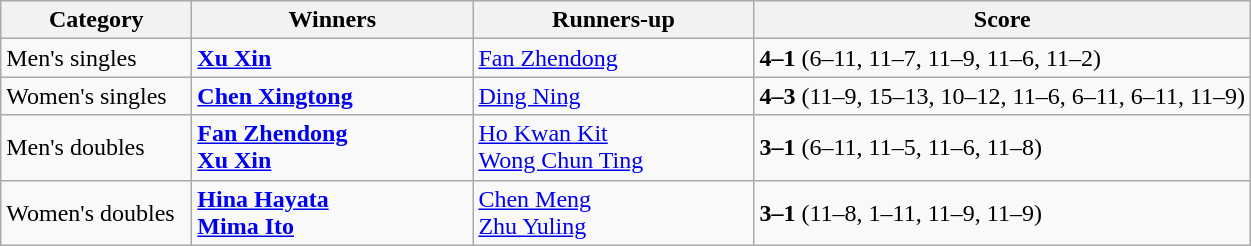<table class=wikitable style="white-space:nowrap;">
<tr>
<th scope="col" style="width: 120px;">Category</th>
<th scope="col" style="width: 180px;">Winners</th>
<th scope="col" style="width: 180px;">Runners-up</th>
<th scope="col" style="width: 320px;">Score</th>
</tr>
<tr>
<td>Men's singles</td>
<td> <strong><a href='#'>Xu Xin</a></strong></td>
<td> <a href='#'>Fan Zhendong</a></td>
<td><strong>4–1</strong> (6–11, 11–7, 11–9, 11–6, 11–2)</td>
</tr>
<tr>
<td>Women's singles</td>
<td> <strong><a href='#'>Chen Xingtong</a></strong></td>
<td> <a href='#'>Ding Ning</a></td>
<td><strong>4–3</strong> (11–9, 15–13, 10–12, 11–6, 6–11, 6–11, 11–9)</td>
</tr>
<tr>
<td>Men's doubles</td>
<td> <strong><a href='#'>Fan Zhendong</a></strong><br> <strong><a href='#'>Xu Xin</a></strong></td>
<td> <a href='#'>Ho Kwan Kit</a><br> <a href='#'>Wong Chun Ting</a></td>
<td><strong>3–1</strong> (6–11, 11–5, 11–6, 11–8)</td>
</tr>
<tr>
<td>Women's doubles</td>
<td> <strong><a href='#'>Hina Hayata</a></strong><br> <strong><a href='#'>Mima Ito</a></strong></td>
<td> <a href='#'>Chen Meng</a><br> <a href='#'>Zhu Yuling</a></td>
<td><strong>3–1</strong> (11–8, 1–11, 11–9, 11–9)</td>
</tr>
</table>
